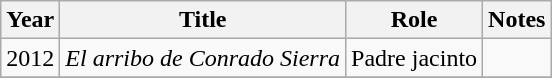<table class="wikitable">
<tr>
<th>Year</th>
<th>Title</th>
<th>Role</th>
<th>Notes</th>
</tr>
<tr>
<td>2012</td>
<td><em>El arribo de Conrado Sierra</em></td>
<td>Padre jacinto</td>
<td></td>
</tr>
<tr>
</tr>
</table>
